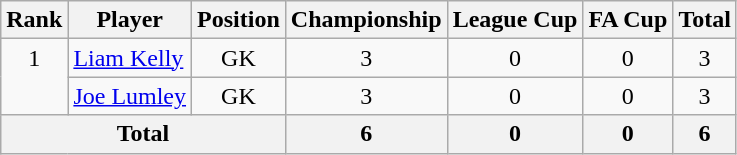<table class="wikitable">
<tr>
<th>Rank</th>
<th>Player</th>
<th>Position</th>
<th>Championship</th>
<th>League Cup</th>
<th>FA Cup</th>
<th>Total</th>
</tr>
<tr>
<td align=center valign=top rowspan=2>1</td>
<td> <a href='#'>Liam Kelly</a></td>
<td align=center>GK</td>
<td align=center>3</td>
<td align=center>0</td>
<td align=center>0</td>
<td align=center>3</td>
</tr>
<tr>
<td> <a href='#'>Joe Lumley</a></td>
<td align=center>GK</td>
<td align=center>3</td>
<td align=center>0</td>
<td align=center>0</td>
<td align=center>3</td>
</tr>
<tr>
<th colspan=3>Total</th>
<th>6</th>
<th>0</th>
<th>0</th>
<th>6</th>
</tr>
</table>
